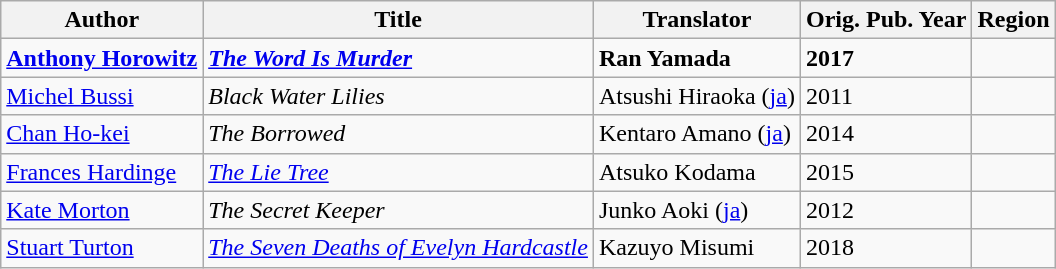<table class="wikitable">
<tr>
<th>Author</th>
<th>Title</th>
<th>Translator</th>
<th>Orig. Pub. Year</th>
<th>Region</th>
</tr>
<tr>
<td><strong><a href='#'>Anthony Horowitz</a></strong></td>
<td><strong><em><a href='#'>The Word Is Murder</a></em></strong></td>
<td><strong>Ran Yamada</strong></td>
<td><strong>2017</strong></td>
<td></td>
</tr>
<tr>
<td><a href='#'>Michel Bussi</a></td>
<td><em>Black Water Lilies</em></td>
<td>Atsushi Hiraoka (<a href='#'>ja</a>)</td>
<td>2011</td>
<td></td>
</tr>
<tr>
<td><a href='#'>Chan Ho-kei</a></td>
<td><em>The Borrowed</em></td>
<td>Kentaro Amano (<a href='#'>ja</a>)</td>
<td>2014</td>
<td></td>
</tr>
<tr>
<td><a href='#'>Frances Hardinge</a></td>
<td><em><a href='#'>The Lie Tree</a></em></td>
<td>Atsuko Kodama</td>
<td>2015</td>
<td></td>
</tr>
<tr>
<td><a href='#'>Kate Morton</a></td>
<td><em>The Secret Keeper</em></td>
<td>Junko Aoki (<a href='#'>ja</a>)</td>
<td>2012</td>
<td></td>
</tr>
<tr>
<td><a href='#'>Stuart Turton</a></td>
<td><em><a href='#'>The Seven Deaths of Evelyn Hardcastle</a></em></td>
<td>Kazuyo Misumi</td>
<td>2018</td>
<td></td>
</tr>
</table>
